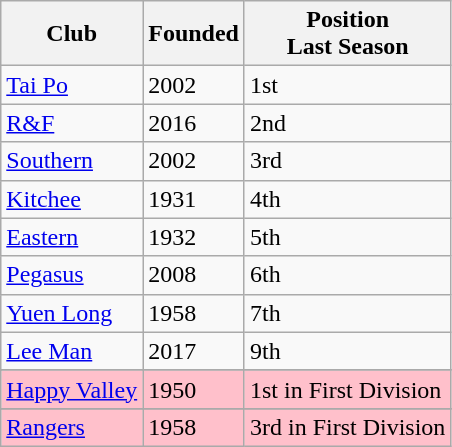<table class="wikitable sortable">
<tr>
<th>Club</th>
<th>Founded</th>
<th>Position<br>Last Season</th>
</tr>
<tr>
<td><a href='#'>Tai Po</a></td>
<td>2002</td>
<td>1st</td>
</tr>
<tr>
<td> <a href='#'>R&F</a></td>
<td>2016</td>
<td>2nd</td>
</tr>
<tr>
<td><a href='#'>Southern</a></td>
<td>2002</td>
<td>3rd</td>
</tr>
<tr>
<td><a href='#'>Kitchee</a></td>
<td>1931</td>
<td>4th</td>
</tr>
<tr>
<td><a href='#'>Eastern</a></td>
<td>1932</td>
<td>5th</td>
</tr>
<tr>
<td><a href='#'>Pegasus</a></td>
<td>2008</td>
<td>6th</td>
</tr>
<tr>
<td><a href='#'>Yuen Long</a></td>
<td>1958</td>
<td>7th</td>
</tr>
<tr>
<td><a href='#'>Lee Man</a></td>
<td>2017</td>
<td>9th</td>
</tr>
<tr>
</tr>
<tr style="background:pink;">
<td><a href='#'>Happy Valley</a></td>
<td>1950</td>
<td>1st in First Division</td>
</tr>
<tr>
</tr>
<tr style="background:pink;">
<td><a href='#'>Rangers</a></td>
<td>1958</td>
<td>3rd in First Division</td>
</tr>
</table>
